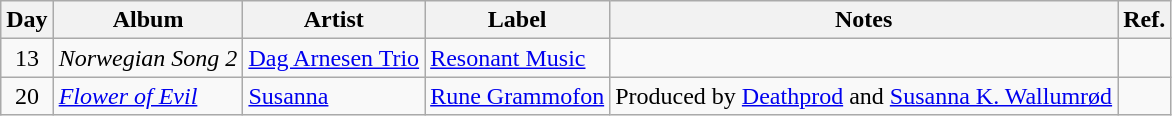<table class="wikitable">
<tr>
<th>Day</th>
<th>Album</th>
<th>Artist</th>
<th>Label</th>
<th>Notes</th>
<th>Ref.</th>
</tr>
<tr>
<td rowspan="1" style="text-align:center;">13</td>
<td><em>Norwegian Song 2</em></td>
<td><a href='#'>Dag Arnesen Trio</a></td>
<td><a href='#'>Resonant Music</a></td>
<td></td>
<td style="text-align:center;"></td>
</tr>
<tr>
<td rowspan="1" style="text-align:center;">20</td>
<td><em><a href='#'>Flower of Evil</a></em></td>
<td><a href='#'>Susanna</a></td>
<td><a href='#'>Rune Grammofon</a></td>
<td>Produced by <a href='#'>Deathprod</a> and <a href='#'>Susanna K. Wallumrød</a></td>
<td style="text-align:center;"></td>
</tr>
</table>
